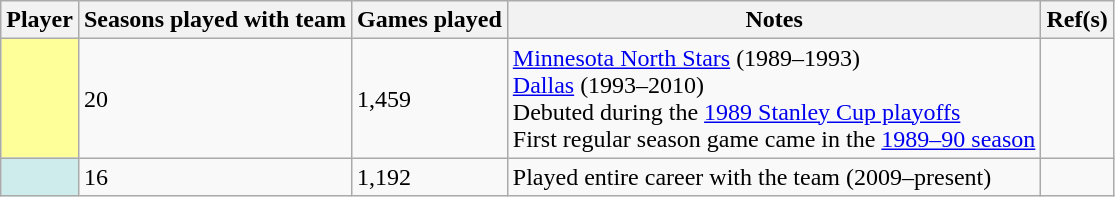<table class="wikitable sortable plainrowheaders">
<tr>
<th scope="col">Player</th>
<th scope="col">Seasons played with team</th>
<th scope="col">Games played</th>
<th scope="col">Notes</th>
<th scope="col" class="unsortable">Ref(s)</th>
</tr>
<tr>
<td style="background:#FFFF99"></td>
<td>20</td>
<td>1,459</td>
<td><a href='#'>Minnesota North Stars</a> (1989–1993)<br><a href='#'>Dallas</a> (1993–2010)<br>Debuted during the <a href='#'>1989 Stanley Cup playoffs</a><br>First regular season game came in the <a href='#'>1989–90 season</a></td>
<td></td>
</tr>
<tr>
<td style="background:#CFECEC"></td>
<td>16</td>
<td>1,192</td>
<td>Played entire career with the team (2009–present)</td>
<td></td>
</tr>
</table>
